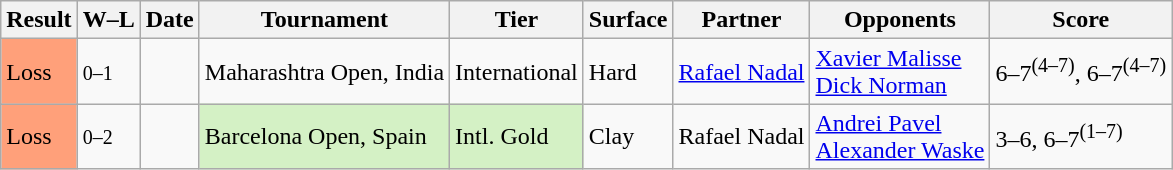<table class="sortable wikitable">
<tr>
<th>Result</th>
<th class="unsortable">W–L</th>
<th>Date</th>
<th>Tournament</th>
<th>Tier</th>
<th>Surface</th>
<th>Partner</th>
<th>Opponents</th>
<th class="unsortable">Score</th>
</tr>
<tr>
<td style="background:#ffa07a;">Loss</td>
<td><small>0–1</small></td>
<td><a href='#'></a></td>
<td>Maharashtra Open, India</td>
<td>International</td>
<td>Hard</td>
<td> <a href='#'>Rafael Nadal</a></td>
<td> <a href='#'>Xavier Malisse</a><br> <a href='#'>Dick Norman</a></td>
<td>6–7<sup>(4–7)</sup>, 6–7<sup>(4–7)</sup></td>
</tr>
<tr>
<td style="background:#ffa07a;">Loss</td>
<td><small>0–2</small></td>
<td><a href='#'></a></td>
<td style="background:#D4F1C5;">Barcelona Open, Spain</td>
<td style="background:#D4F1C5;">Intl. Gold</td>
<td>Clay</td>
<td> Rafael Nadal</td>
<td> <a href='#'>Andrei Pavel</a><br> <a href='#'>Alexander Waske</a></td>
<td>3–6, 6–7<sup>(1–7)</sup></td>
</tr>
</table>
